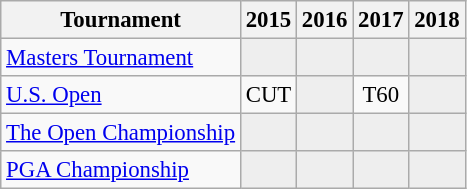<table class="wikitable" style="font-size:95%;text-align:center;">
<tr>
<th>Tournament</th>
<th>2015</th>
<th>2016</th>
<th>2017</th>
<th>2018</th>
</tr>
<tr>
<td align=left><a href='#'>Masters Tournament</a></td>
<td style="background:#eeeeee;"></td>
<td style="background:#eeeeee;"></td>
<td style="background:#eeeeee;"></td>
<td style="background:#eeeeee;"></td>
</tr>
<tr>
<td align=left><a href='#'>U.S. Open</a></td>
<td>CUT</td>
<td style="background:#eeeeee;"></td>
<td>T60</td>
<td style="background:#eeeeee;"></td>
</tr>
<tr>
<td align=left><a href='#'>The Open Championship</a></td>
<td style="background:#eeeeee;"></td>
<td style="background:#eeeeee;"></td>
<td style="background:#eeeeee;"></td>
<td style="background:#eeeeee;"></td>
</tr>
<tr>
<td align=left><a href='#'>PGA Championship</a></td>
<td style="background:#eeeeee;"></td>
<td style="background:#eeeeee;"></td>
<td style="background:#eeeeee;"></td>
<td style="background:#eeeeee;"></td>
</tr>
</table>
